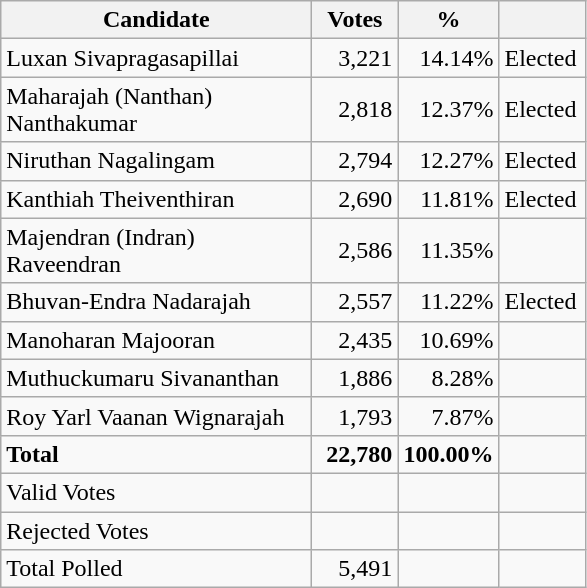<table class="wikitable" border="1" style="text-align:right;">
<tr>
<th align=left width="200">Candidate</th>
<th align=left width="50">Votes</th>
<th align=left width="40">%</th>
<th align=left width="50"></th>
</tr>
<tr>
<td align=left>Luxan Sivapragasapillai</td>
<td>3,221</td>
<td>14.14%</td>
<td align=left>Elected</td>
</tr>
<tr>
<td align=left>Maharajah (Nanthan) Nanthakumar</td>
<td>2,818</td>
<td>12.37%</td>
<td align=left>Elected</td>
</tr>
<tr>
<td align=left>Niruthan Nagalingam</td>
<td>2,794</td>
<td>12.27%</td>
<td align=left>Elected</td>
</tr>
<tr>
<td align=left>Kanthiah Theiventhiran</td>
<td>2,690</td>
<td>11.81%</td>
<td align=left>Elected</td>
</tr>
<tr>
<td align=left>Majendran (Indran) Raveendran</td>
<td>2,586</td>
<td>11.35%</td>
<td></td>
</tr>
<tr>
<td align=left>Bhuvan-Endra Nadarajah</td>
<td>2,557</td>
<td>11.22%</td>
<td align=left>Elected</td>
</tr>
<tr>
<td align=left>Manoharan Majooran</td>
<td>2,435</td>
<td>10.69%</td>
<td></td>
</tr>
<tr>
<td align=left>Muthuckumaru Sivananthan</td>
<td>1,886</td>
<td>8.28%</td>
<td></td>
</tr>
<tr>
<td align=left>Roy Yarl Vaanan Wignarajah</td>
<td>1,793</td>
<td>7.87%</td>
<td></td>
</tr>
<tr>
<td align=left><strong>Total</strong></td>
<td><strong>22,780</strong></td>
<td><strong>100.00%</strong></td>
<td></td>
</tr>
<tr>
<td align=left>Valid Votes</td>
<td></td>
<td></td>
<td></td>
</tr>
<tr>
<td align=left>Rejected Votes</td>
<td></td>
<td></td>
<td></td>
</tr>
<tr>
<td align=left>Total Polled</td>
<td>5,491</td>
<td></td>
<td></td>
</tr>
</table>
